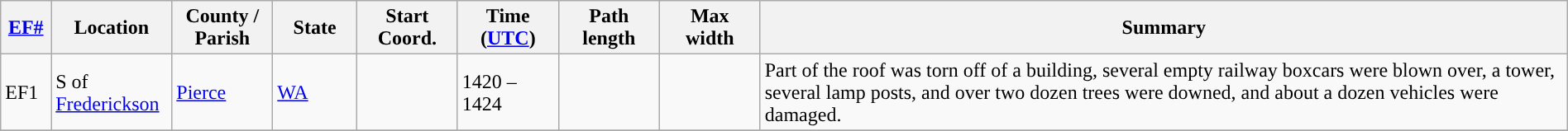<table class="wikitable sortable" style="width:100%;">
<tr>
<th scope="col" width="3%" align="center"><a href='#'>EF#</a></th>
<th scope="col" width="7%" align="center" class="unsortable">Location</th>
<th scope="col" width="6%" align="center" class="unsortable">County / Parish</th>
<th scope="col" width="5%" align="center">State</th>
<th scope="col" width="6%" align="center">Start Coord.</th>
<th scope="col" width="6%" align="center">Time (<a href='#'>UTC</a>)</th>
<th scope="col" width="6%" align="center">Path length</th>
<th scope="col" width="6%" align="center">Max width</th>
<th scope="col" width="48%" class="unsortable" align="center">Summary</th>
</tr>
<tr>
<td>EF1</td>
<td>S of <a href='#'>Frederickson</a></td>
<td><a href='#'>Pierce</a></td>
<td><a href='#'>WA</a></td>
<td></td>
<td>1420 – 1424</td>
<td></td>
<td></td>
<td>Part of the roof was torn off of a building, several empty railway boxcars were blown over, a tower, several lamp posts, and over two dozen trees were downed, and about a dozen vehicles were damaged.</td>
</tr>
<tr>
</tr>
</table>
